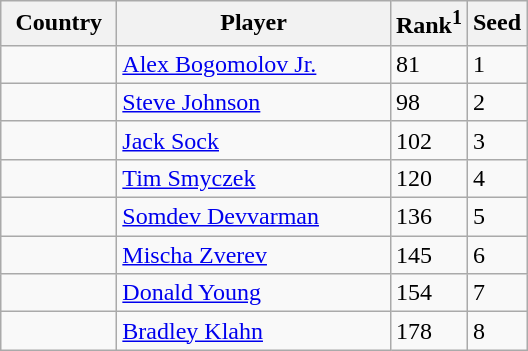<table class="sortable wikitable">
<tr>
<th width="70">Country</th>
<th width="175">Player</th>
<th>Rank<sup>1</sup></th>
<th>Seed</th>
</tr>
<tr>
<td></td>
<td><a href='#'>Alex Bogomolov Jr.</a></td>
<td>81</td>
<td>1</td>
</tr>
<tr>
<td></td>
<td><a href='#'>Steve Johnson</a></td>
<td>98</td>
<td>2</td>
</tr>
<tr>
<td></td>
<td><a href='#'>Jack Sock</a></td>
<td>102</td>
<td>3</td>
</tr>
<tr>
<td></td>
<td><a href='#'>Tim Smyczek</a></td>
<td>120</td>
<td>4</td>
</tr>
<tr>
<td></td>
<td><a href='#'>Somdev Devvarman</a></td>
<td>136</td>
<td>5</td>
</tr>
<tr>
<td></td>
<td><a href='#'>Mischa Zverev</a></td>
<td>145</td>
<td>6</td>
</tr>
<tr>
<td></td>
<td><a href='#'>Donald Young</a></td>
<td>154</td>
<td>7</td>
</tr>
<tr>
<td></td>
<td><a href='#'>Bradley Klahn</a></td>
<td>178</td>
<td>8</td>
</tr>
</table>
